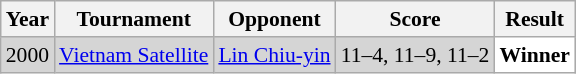<table class="sortable wikitable" style="font-size: 90%;">
<tr>
<th>Year</th>
<th>Tournament</th>
<th>Opponent</th>
<th>Score</th>
<th>Result</th>
</tr>
<tr style="background:#D5D5D5">
<td align="center">2000</td>
<td align="left"><a href='#'>Vietnam Satellite</a></td>
<td align="left"> <a href='#'>Lin Chiu-yin</a></td>
<td align="left">11–4, 11–9, 11–2</td>
<td style="text-align:left; background:white"> <strong>Winner</strong></td>
</tr>
</table>
